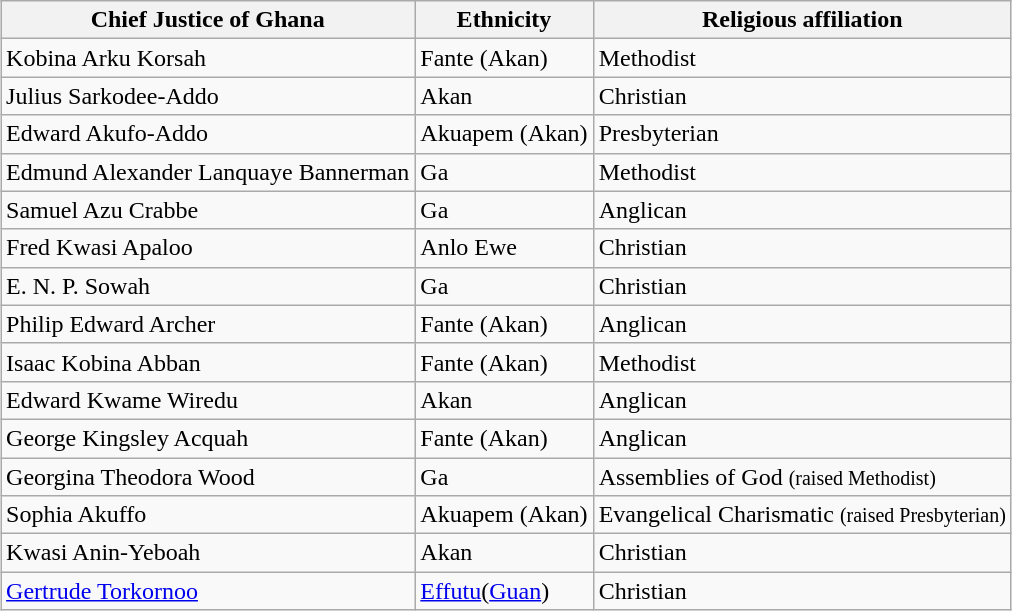<table class="wikitable" style="margin:1em auto;">
<tr>
<th>Chief Justice of Ghana</th>
<th>Ethnicity</th>
<th>Religious affiliation</th>
</tr>
<tr>
<td>Kobina Arku Korsah</td>
<td>Fante (Akan)</td>
<td>Methodist</td>
</tr>
<tr>
<td>Julius Sarkodee-Addo</td>
<td>Akan</td>
<td>Christian</td>
</tr>
<tr>
<td>Edward Akufo-Addo</td>
<td>Akuapem (Akan)</td>
<td>Presbyterian</td>
</tr>
<tr>
<td>Edmund Alexander Lanquaye Bannerman</td>
<td>Ga</td>
<td>Methodist</td>
</tr>
<tr>
<td>Samuel Azu Crabbe</td>
<td>Ga</td>
<td>Anglican</td>
</tr>
<tr>
<td>Fred Kwasi Apaloo</td>
<td>Anlo Ewe</td>
<td>Christian</td>
</tr>
<tr>
<td>E. N. P. Sowah</td>
<td>Ga</td>
<td>Christian</td>
</tr>
<tr>
<td>Philip Edward Archer</td>
<td>Fante (Akan)</td>
<td>Anglican</td>
</tr>
<tr>
<td>Isaac Kobina Abban</td>
<td>Fante (Akan)</td>
<td>Methodist</td>
</tr>
<tr>
<td>Edward Kwame Wiredu</td>
<td>Akan</td>
<td>Anglican</td>
</tr>
<tr>
<td>George Kingsley Acquah</td>
<td>Fante (Akan)</td>
<td>Anglican</td>
</tr>
<tr>
<td>Georgina Theodora Wood</td>
<td>Ga</td>
<td>Assemblies of God <small>(raised Methodist)</small></td>
</tr>
<tr>
<td>Sophia Akuffo</td>
<td>Akuapem (Akan)</td>
<td>Evangelical Charismatic <small>(raised Presbyterian)</small></td>
</tr>
<tr>
<td>Kwasi Anin-Yeboah</td>
<td>Akan</td>
<td>Christian</td>
</tr>
<tr>
<td><a href='#'>Gertrude Torkornoo</a></td>
<td><a href='#'>Effutu</a>(<a href='#'>Guan</a>)</td>
<td>Christian</td>
</tr>
</table>
